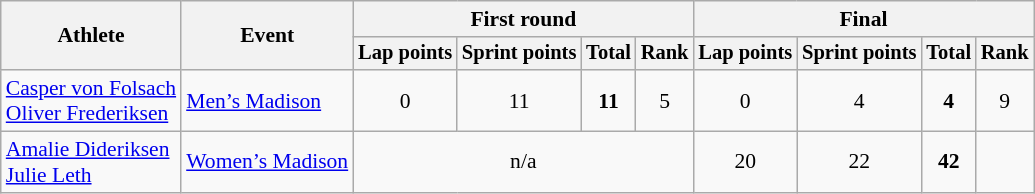<table class=wikitable style="font-size:90%">
<tr>
<th rowspan="2">Athlete</th>
<th rowspan="2">Event</th>
<th colspan="4">First round</th>
<th colspan="4">Final</th>
</tr>
<tr style="font-size:95%">
<th>Lap points</th>
<th>Sprint points</th>
<th>Total</th>
<th>Rank</th>
<th>Lap points</th>
<th>Sprint points</th>
<th>Total</th>
<th>Rank</th>
</tr>
<tr align=center>
<td align=left><a href='#'>Casper von Folsach</a><br><a href='#'>Oliver Frederiksen</a></td>
<td align=left><a href='#'>Men’s Madison</a></td>
<td>0</td>
<td>11</td>
<td><strong>11</strong></td>
<td>5</td>
<td>0</td>
<td>4</td>
<td><strong>4</strong></td>
<td>9</td>
</tr>
<tr align=center>
<td align=left><a href='#'>Amalie Dideriksen</a><br><a href='#'>Julie Leth</a></td>
<td align=left><a href='#'>Women’s Madison</a></td>
<td colspan=4>n/a</td>
<td>20</td>
<td>22</td>
<td><strong>42</strong></td>
<td></td>
</tr>
</table>
